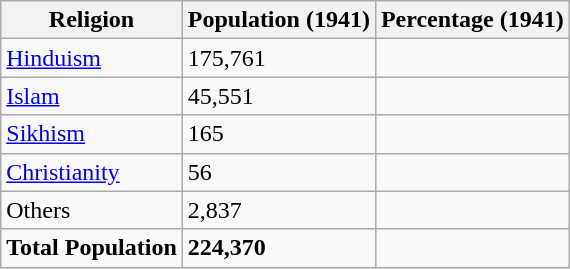<table class="wikitable sortable">
<tr>
<th>Religion</th>
<th>Population (1941)</th>
<th>Percentage (1941)</th>
</tr>
<tr>
<td><a href='#'>Hinduism</a> </td>
<td>175,761</td>
<td></td>
</tr>
<tr>
<td><a href='#'>Islam</a> </td>
<td>45,551</td>
<td></td>
</tr>
<tr>
<td><a href='#'>Sikhism</a> </td>
<td>165</td>
<td></td>
</tr>
<tr>
<td><a href='#'>Christianity</a> </td>
<td>56</td>
<td></td>
</tr>
<tr>
<td>Others </td>
<td>2,837</td>
<td></td>
</tr>
<tr>
<td><strong>Total Population</strong></td>
<td><strong>224,370</strong></td>
<td><strong></strong></td>
</tr>
</table>
